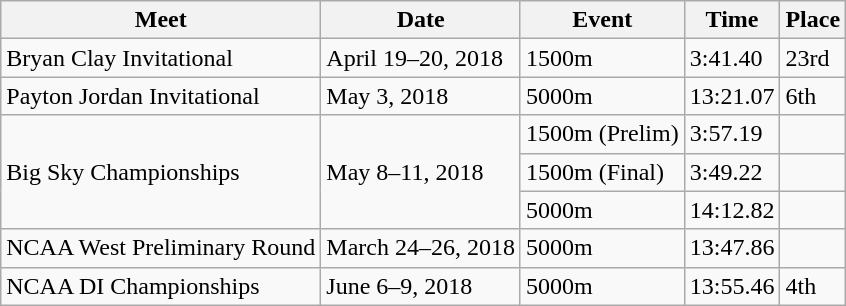<table class="wikitable sortable">
<tr>
<th>Meet</th>
<th>Date</th>
<th>Event</th>
<th>Time</th>
<th>Place</th>
</tr>
<tr>
<td>Bryan Clay Invitational</td>
<td>April 19–20, 2018</td>
<td>1500m</td>
<td>3:41.40</td>
<td>23rd</td>
</tr>
<tr>
<td>Payton Jordan Invitational</td>
<td>May 3, 2018</td>
<td>5000m</td>
<td>13:21.07</td>
<td>6th</td>
</tr>
<tr>
<td rowspan="3">Big Sky Championships</td>
<td rowspan="3">May 8–11, 2018</td>
<td>1500m (Prelim)</td>
<td>3:57.19</td>
<td></td>
</tr>
<tr>
<td>1500m (Final)</td>
<td>3:49.22</td>
<td></td>
</tr>
<tr>
<td>5000m</td>
<td>14:12.82</td>
<td></td>
</tr>
<tr>
<td>NCAA West Preliminary Round</td>
<td>March 24–26, 2018</td>
<td>5000m</td>
<td>13:47.86</td>
<td></td>
</tr>
<tr>
<td>NCAA DI Championships</td>
<td>June 6–9, 2018</td>
<td>5000m</td>
<td>13:55.46</td>
<td>4th</td>
</tr>
</table>
